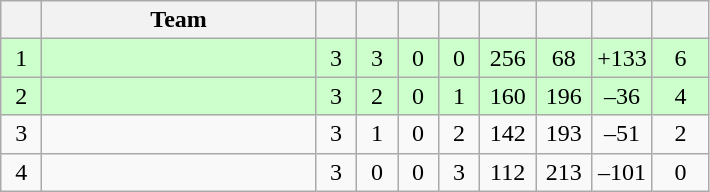<table class=wikitable style=text-align:center>
<tr>
<th width=20 abbr=Position></th>
<th width=175>Team</th>
<th width=20 abbr=Played></th>
<th width=20 abbr=Won></th>
<th width=20 abbr=Drawn></th>
<th width=20 abbr=Lost></th>
<th width=30 abbr=Goal for></th>
<th width=30 abbr=Goal against></th>
<th width=30 abbr=Goal difference></th>
<th width=30 abbr=Points></th>
</tr>
<tr bgcolor=#CCFFCC>
<td>1</td>
<td align=left></td>
<td>3</td>
<td>3</td>
<td>0</td>
<td>0</td>
<td>256</td>
<td>68</td>
<td>+133</td>
<td>6</td>
</tr>
<tr bgcolor=#CCFFCC>
<td>2</td>
<td align=left></td>
<td>3</td>
<td>2</td>
<td>0</td>
<td>1</td>
<td>160</td>
<td>196</td>
<td>–36</td>
<td>4</td>
</tr>
<tr>
<td>3</td>
<td align=left></td>
<td>3</td>
<td>1</td>
<td>0</td>
<td>2</td>
<td>142</td>
<td>193</td>
<td>–51</td>
<td>2</td>
</tr>
<tr>
<td>4</td>
<td align=left></td>
<td>3</td>
<td>0</td>
<td>0</td>
<td>3</td>
<td>112</td>
<td>213</td>
<td>–101</td>
<td>0</td>
</tr>
</table>
